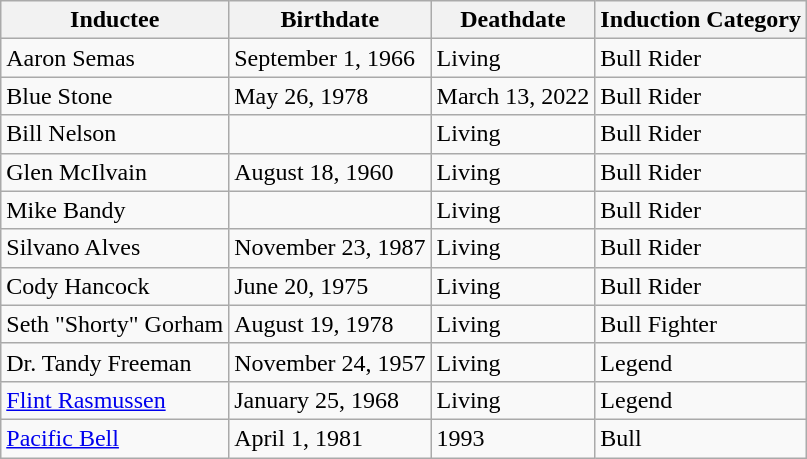<table class="wikitable">
<tr>
<th>Inductee</th>
<th>Birthdate</th>
<th>Deathdate</th>
<th>Induction Category</th>
</tr>
<tr>
<td>Aaron Semas</td>
<td>September 1, 1966</td>
<td>Living</td>
<td>Bull Rider</td>
</tr>
<tr>
<td>Blue Stone</td>
<td>May 26, 1978</td>
<td>March 13, 2022</td>
<td>Bull Rider</td>
</tr>
<tr>
<td>Bill Nelson</td>
<td></td>
<td>Living</td>
<td>Bull Rider</td>
</tr>
<tr>
<td>Glen McIlvain</td>
<td>August 18, 1960</td>
<td>Living</td>
<td>Bull Rider</td>
</tr>
<tr>
<td>Mike Bandy</td>
<td></td>
<td>Living</td>
<td>Bull Rider</td>
</tr>
<tr>
<td>Silvano Alves</td>
<td>November 23, 1987</td>
<td>Living</td>
<td>Bull Rider</td>
</tr>
<tr>
<td>Cody Hancock</td>
<td>June 20, 1975</td>
<td>Living</td>
<td>Bull Rider</td>
</tr>
<tr>
<td>Seth "Shorty" Gorham</td>
<td>August 19, 1978</td>
<td>Living</td>
<td>Bull Fighter</td>
</tr>
<tr>
<td>Dr. Tandy Freeman</td>
<td>November 24, 1957</td>
<td>Living</td>
<td>Legend</td>
</tr>
<tr>
<td><a href='#'>Flint Rasmussen</a></td>
<td>January 25, 1968</td>
<td>Living</td>
<td>Legend</td>
</tr>
<tr>
<td><a href='#'>Pacific Bell</a></td>
<td>April 1, 1981</td>
<td>1993</td>
<td>Bull</td>
</tr>
</table>
